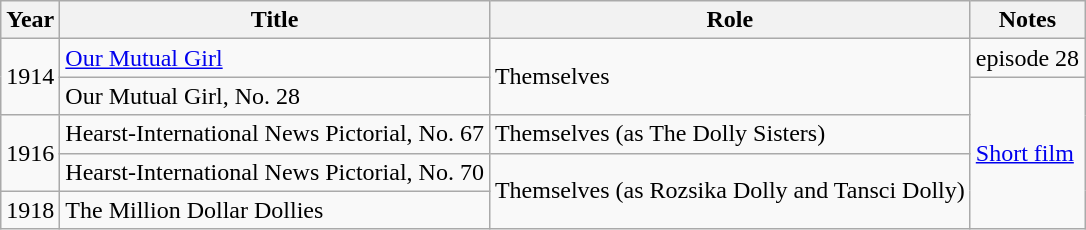<table class="wikitable sortable">
<tr>
<th>Year</th>
<th>Title</th>
<th>Role</th>
<th class="unsortable">Notes</th>
</tr>
<tr>
<td rowspan="2">1914</td>
<td><a href='#'>Our Mutual Girl</a></td>
<td rowspan="2">Themselves</td>
<td>episode 28</td>
</tr>
<tr>
<td>Our Mutual Girl, No. 28</td>
<td rowspan="4"><a href='#'>Short film</a></td>
</tr>
<tr>
<td rowspan="2">1916</td>
<td>Hearst-International News Pictorial, No. 67</td>
<td>Themselves (as The Dolly Sisters)</td>
</tr>
<tr>
<td>Hearst-International News Pictorial, No. 70</td>
<td rowspan="4">Themselves (as Rozsika Dolly and Tansci Dolly)</td>
</tr>
<tr>
<td>1918</td>
<td>The Million Dollar Dollies</td>
</tr>
</table>
